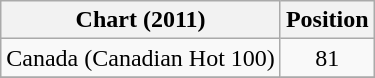<table class="wikitable sortable">
<tr>
<th scope="col">Chart (2011)</th>
<th scope="col">Position</th>
</tr>
<tr>
<td>Canada (Canadian Hot 100)</td>
<td style="text-align:center;">81</td>
</tr>
<tr>
</tr>
</table>
